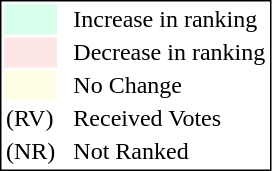<table style="border:1px solid black;">
<tr>
<td style="background:#D8FFEB; width:20px;"></td>
<td> </td>
<td>Increase in ranking</td>
</tr>
<tr>
<td style="background:#FFE6E6; width:20px;"></td>
<td> </td>
<td>Decrease in ranking</td>
</tr>
<tr>
<td style="background:#FFFFE6; width:20px;"></td>
<td> </td>
<td>No Change</td>
</tr>
<tr>
<td>(RV)</td>
<td> </td>
<td>Received Votes</td>
</tr>
<tr>
<td>(NR)</td>
<td> </td>
<td>Not Ranked</td>
</tr>
</table>
